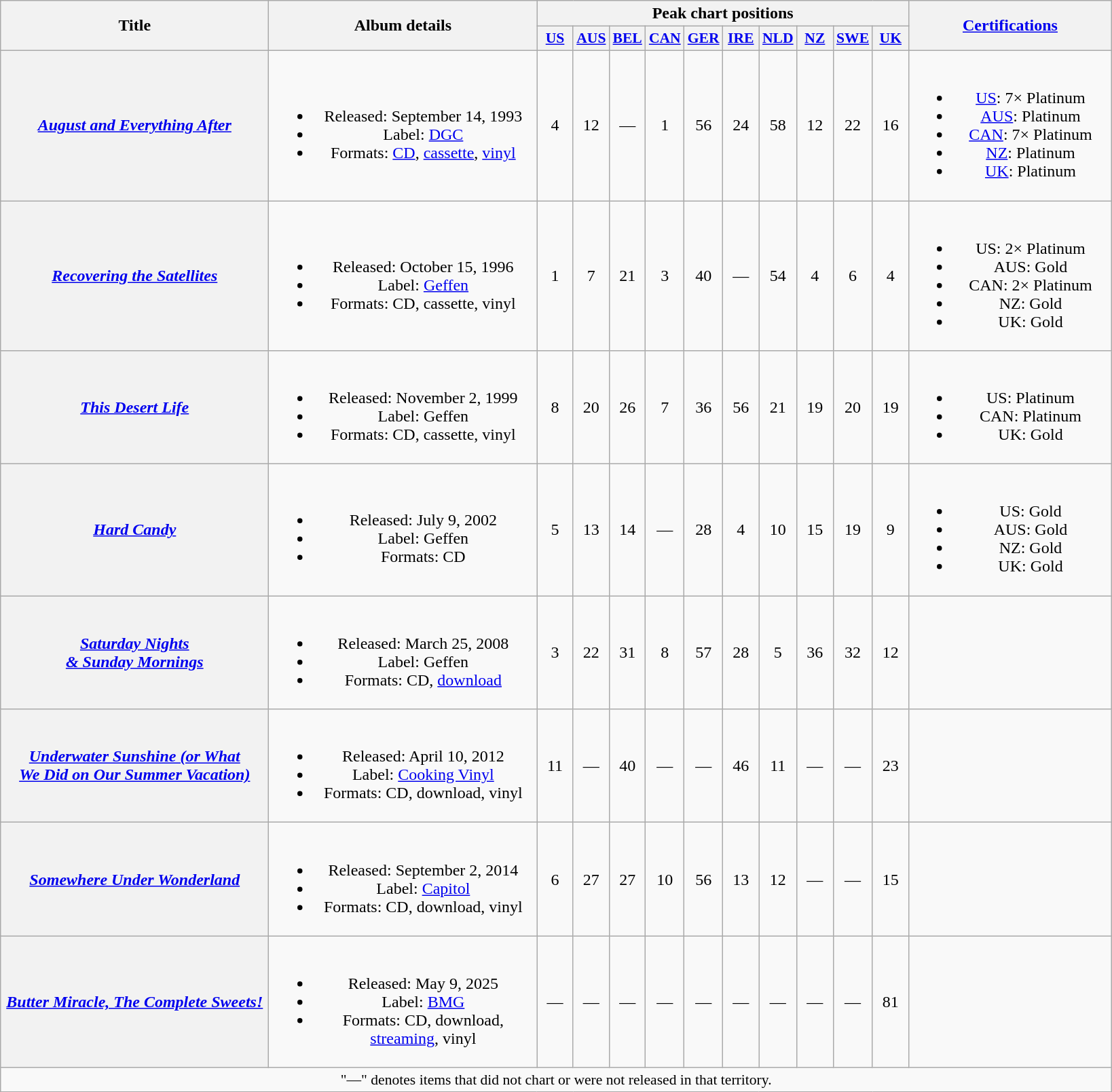<table class="wikitable plainrowheaders" style="text-align:center;">
<tr>
<th scope="col" rowspan="2" style="width:16em;">Title</th>
<th scope="col" rowspan="2" style="width:16em;">Album details</th>
<th scope="col" colspan="10">Peak chart positions</th>
<th rowspan="2" style="width:12em;"><a href='#'>Certifications</a></th>
</tr>
<tr>
<th style="width:2em;font-size:90%;"><a href='#'>US</a><br></th>
<th style="width:2em;font-size:90%;"><a href='#'>AUS</a><br></th>
<th style="width:2em;font-size:90%;"><a href='#'>BEL</a><br></th>
<th style="width:2em;font-size:90%;"><a href='#'>CAN</a><br></th>
<th style="width:2em;font-size:90%;"><a href='#'>GER</a><br></th>
<th style="width:2em;font-size:90%;"><a href='#'>IRE</a><br></th>
<th style="width:2em;font-size:90%;"><a href='#'>NLD</a><br></th>
<th style="width:2em;font-size:90%;"><a href='#'>NZ</a><br></th>
<th style="width:2em;font-size:90%;"><a href='#'>SWE</a><br></th>
<th style="width:2em;font-size:90%;"><a href='#'>UK</a><br></th>
</tr>
<tr>
<th scope="row"><em><a href='#'>August and Everything After</a></em></th>
<td><br><ul><li>Released: September 14, 1993</li><li>Label: <a href='#'>DGC</a></li><li>Formats: <a href='#'>CD</a>, <a href='#'>cassette</a>, <a href='#'>vinyl</a></li></ul></td>
<td>4</td>
<td>12</td>
<td>—</td>
<td>1</td>
<td>56</td>
<td>24</td>
<td>58</td>
<td>12</td>
<td>22</td>
<td>16</td>
<td><br><ul><li><a href='#'>US</a>: 7× Platinum</li><li><a href='#'>AUS</a>: Platinum</li><li><a href='#'>CAN</a>: 7× Platinum</li><li><a href='#'>NZ</a>: Platinum</li><li><a href='#'>UK</a>: Platinum</li></ul></td>
</tr>
<tr>
<th scope="row"><em><a href='#'>Recovering the Satellites</a></em></th>
<td><br><ul><li>Released: October 15, 1996</li><li>Label: <a href='#'>Geffen</a></li><li>Formats: CD, cassette, vinyl</li></ul></td>
<td>1</td>
<td>7</td>
<td>21</td>
<td>3</td>
<td>40</td>
<td>—</td>
<td>54</td>
<td>4</td>
<td>6</td>
<td>4</td>
<td><br><ul><li>US: 2× Platinum</li><li>AUS: Gold</li><li>CAN: 2× Platinum</li><li>NZ: Gold</li><li>UK: Gold</li></ul></td>
</tr>
<tr>
<th scope="row"><em><a href='#'>This Desert Life</a></em></th>
<td><br><ul><li>Released: November 2, 1999</li><li>Label: Geffen</li><li>Formats: CD, cassette, vinyl</li></ul></td>
<td>8</td>
<td>20</td>
<td>26</td>
<td>7</td>
<td>36</td>
<td>56</td>
<td>21</td>
<td>19</td>
<td>20</td>
<td>19</td>
<td><br><ul><li>US: Platinum</li><li>CAN: Platinum</li><li>UK: Gold</li></ul></td>
</tr>
<tr>
<th scope="row"><em><a href='#'>Hard Candy</a></em></th>
<td><br><ul><li>Released: July 9, 2002</li><li>Label: Geffen</li><li>Formats: CD</li></ul></td>
<td>5</td>
<td>13</td>
<td>14</td>
<td>—</td>
<td>28</td>
<td>4</td>
<td>10</td>
<td>15</td>
<td>19</td>
<td>9</td>
<td><br><ul><li>US: Gold</li><li>AUS: Gold</li><li>NZ: Gold</li><li>UK: Gold</li></ul></td>
</tr>
<tr>
<th scope="row"><em><a href='#'>Saturday Nights<br>& Sunday Mornings</a></em></th>
<td><br><ul><li>Released: March 25, 2008</li><li>Label: Geffen</li><li>Formats: CD, <a href='#'>download</a></li></ul></td>
<td>3</td>
<td>22</td>
<td>31</td>
<td>8</td>
<td>57</td>
<td>28</td>
<td>5</td>
<td>36</td>
<td>32</td>
<td>12</td>
<td></td>
</tr>
<tr>
<th scope="row"><em><a href='#'>Underwater Sunshine (or What<br>We Did on Our Summer Vacation)</a></em></th>
<td><br><ul><li>Released: April 10, 2012</li><li>Label: <a href='#'>Cooking Vinyl</a></li><li>Formats: CD, download, vinyl</li></ul></td>
<td>11</td>
<td>—</td>
<td>40</td>
<td>—</td>
<td>—</td>
<td>46</td>
<td>11</td>
<td>—</td>
<td>—</td>
<td>23</td>
<td></td>
</tr>
<tr>
<th scope="row"><em><a href='#'>Somewhere Under Wonderland</a></em></th>
<td><br><ul><li>Released: September 2, 2014</li><li>Label: <a href='#'>Capitol</a></li><li>Formats: CD, download, vinyl</li></ul></td>
<td>6</td>
<td>27</td>
<td>27</td>
<td>10</td>
<td>56</td>
<td>13</td>
<td>12</td>
<td>—</td>
<td>—</td>
<td>15</td>
<td></td>
</tr>
<tr>
<th scope="row"><em><a href='#'>Butter Miracle, The Complete Sweets!</a></em></th>
<td><br><ul><li>Released: May 9, 2025</li><li>Label: <a href='#'>BMG</a></li><li>Formats: CD, download, <a href='#'>streaming</a>, vinyl</li></ul></td>
<td>—</td>
<td>—</td>
<td>—</td>
<td>—</td>
<td>—</td>
<td>—</td>
<td>—</td>
<td>—</td>
<td>—</td>
<td>81</td>
<td></td>
</tr>
<tr>
<td align="center" colspan="15" style="font-size:90%">"—" denotes items that did not chart or were not released in that territory.</td>
</tr>
</table>
